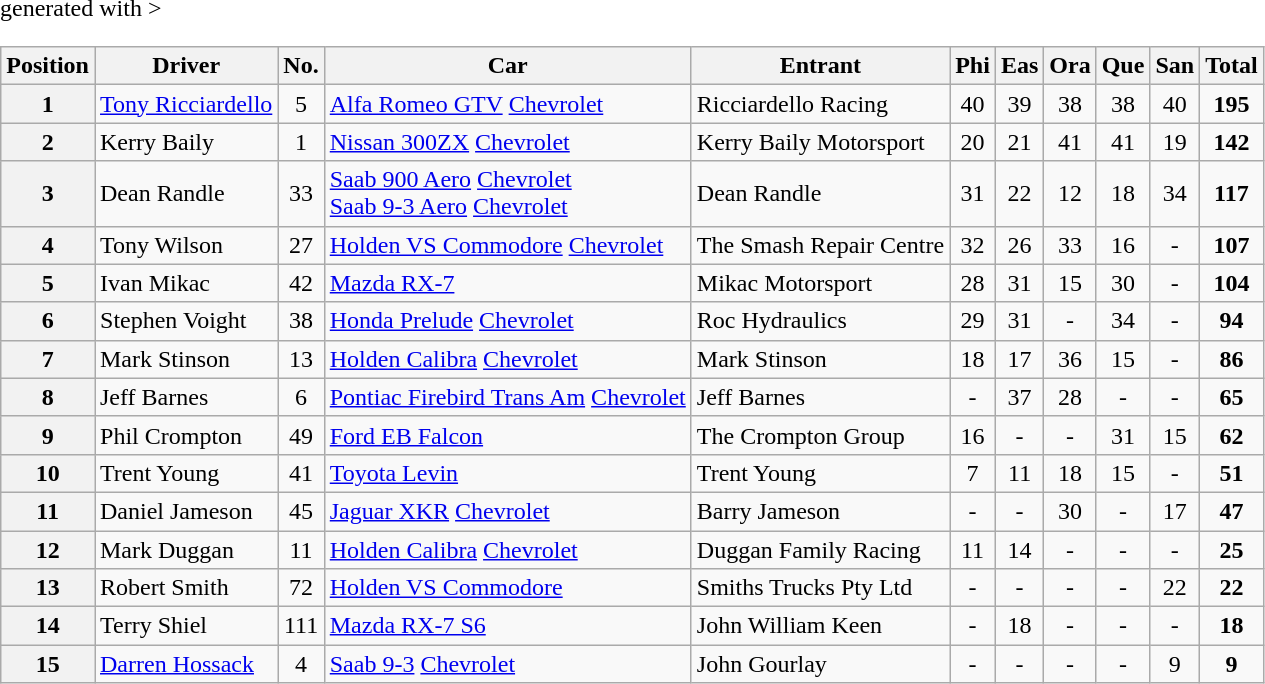<table class="wikitable" border="1" <hiddentext>generated with >
<tr style="font-weight:bold">
<th>Position</th>
<th>Driver</th>
<th>No.</th>
<th>Car</th>
<th>Entrant</th>
<th>Phi</th>
<th>Eas</th>
<th>Ora</th>
<th>Que</th>
<th>San</th>
<th>Total</th>
</tr>
<tr>
<th>1</th>
<td><a href='#'>Tony Ricciardello</a></td>
<td align="center">5</td>
<td><a href='#'>Alfa Romeo GTV</a> <a href='#'>Chevrolet</a></td>
<td>Ricciardello Racing</td>
<td align="center">40</td>
<td align="center">39</td>
<td align="center">38</td>
<td align="center">38</td>
<td align="center">40</td>
<td align="center"><strong>195</strong></td>
</tr>
<tr>
<th>2</th>
<td>Kerry Baily</td>
<td align="center">1</td>
<td><a href='#'>Nissan 300ZX</a> <a href='#'>Chevrolet</a></td>
<td>Kerry Baily Motorsport</td>
<td align="center">20</td>
<td align="center">21</td>
<td align="center">41</td>
<td align="center">41</td>
<td align="center">19</td>
<td align="center"><strong>142</strong></td>
</tr>
<tr>
<th>3</th>
<td>Dean Randle</td>
<td align="center">33</td>
<td><a href='#'>Saab 900 Aero</a> <a href='#'>Chevrolet</a><br> <a href='#'>Saab 9-3 Aero</a> <a href='#'>Chevrolet</a></td>
<td>Dean Randle</td>
<td align="center">31</td>
<td align="center">22</td>
<td align="center">12</td>
<td align="center">18</td>
<td align="center">34</td>
<td align="center"><strong>117</strong></td>
</tr>
<tr>
<th>4</th>
<td>Tony Wilson</td>
<td align="center">27</td>
<td><a href='#'>Holden VS Commodore</a> <a href='#'>Chevrolet</a></td>
<td>The Smash Repair Centre</td>
<td align="center">32</td>
<td align="center">26</td>
<td align="center">33</td>
<td align="center">16</td>
<td align="center">-</td>
<td align="center"><strong>107</strong></td>
</tr>
<tr>
<th>5</th>
<td>Ivan Mikac</td>
<td align="center">42</td>
<td><a href='#'>Mazda RX-7</a></td>
<td>Mikac Motorsport</td>
<td align="center">28</td>
<td align="center">31</td>
<td align="center">15</td>
<td align="center">30</td>
<td align="center">-</td>
<td align="center"><strong>104</strong></td>
</tr>
<tr>
<th>6</th>
<td>Stephen Voight</td>
<td align="center">38</td>
<td><a href='#'>Honda Prelude</a> <a href='#'>Chevrolet</a></td>
<td>Roc Hydraulics</td>
<td align="center">29</td>
<td align="center">31</td>
<td align="center">-</td>
<td align="center">34</td>
<td align="center">-</td>
<td align="center"><strong>94</strong></td>
</tr>
<tr>
<th>7</th>
<td>Mark Stinson</td>
<td align="center">13</td>
<td><a href='#'>Holden Calibra</a> <a href='#'>Chevrolet</a></td>
<td>Mark Stinson</td>
<td align="center">18</td>
<td align="center">17</td>
<td align="center">36</td>
<td align="center">15</td>
<td align="center">-</td>
<td align="center"><strong>86</strong></td>
</tr>
<tr>
<th>8</th>
<td>Jeff Barnes</td>
<td align="center">6</td>
<td><a href='#'>Pontiac Firebird Trans Am</a> <a href='#'>Chevrolet</a></td>
<td>Jeff Barnes</td>
<td align="center">-</td>
<td align="center">37</td>
<td align="center">28</td>
<td align="center">-</td>
<td align="center">-</td>
<td align="center"><strong>65</strong></td>
</tr>
<tr>
<th>9</th>
<td>Phil Crompton</td>
<td align="center">49</td>
<td><a href='#'>Ford EB Falcon</a></td>
<td>The Crompton Group</td>
<td align="center">16</td>
<td align="center">-</td>
<td align="center">-</td>
<td align="center">31</td>
<td align="center">15</td>
<td align="center"><strong>62</strong></td>
</tr>
<tr>
<th>10</th>
<td>Trent Young</td>
<td align="center">41</td>
<td><a href='#'>Toyota Levin</a></td>
<td>Trent Young</td>
<td align="center">7</td>
<td align="center">11</td>
<td align="center">18</td>
<td align="center">15</td>
<td align="center">-</td>
<td align="center"><strong>51</strong></td>
</tr>
<tr>
<th>11</th>
<td>Daniel Jameson</td>
<td align="center">45</td>
<td><a href='#'>Jaguar XKR</a> <a href='#'>Chevrolet</a></td>
<td>Barry Jameson</td>
<td align="center">-</td>
<td align="center">-</td>
<td align="center">30</td>
<td align="center">-</td>
<td align="center">17</td>
<td align="center"><strong>47</strong></td>
</tr>
<tr>
<th>12</th>
<td>Mark Duggan</td>
<td align="center">11</td>
<td><a href='#'>Holden Calibra</a> <a href='#'>Chevrolet</a></td>
<td>Duggan Family Racing</td>
<td align="center">11</td>
<td align="center">14</td>
<td align="center">-</td>
<td align="center">-</td>
<td align="center">-</td>
<td align="center"><strong>25</strong></td>
</tr>
<tr>
<th>13</th>
<td>Robert Smith</td>
<td align="center">72</td>
<td><a href='#'>Holden VS Commodore</a></td>
<td>Smiths Trucks Pty Ltd</td>
<td align="center">-</td>
<td align="center">-</td>
<td align="center">-</td>
<td align="center">-</td>
<td align="center">22</td>
<td align="center"><strong>22</strong></td>
</tr>
<tr>
<th>14</th>
<td>Terry Shiel</td>
<td align="center">111</td>
<td><a href='#'>Mazda RX-7 S6</a></td>
<td>John William Keen</td>
<td align="center">-</td>
<td align="center">18</td>
<td align="center">-</td>
<td align="center">-</td>
<td align="center">-</td>
<td align="center"><strong>18</strong></td>
</tr>
<tr>
<th>15</th>
<td><a href='#'>Darren Hossack</a></td>
<td align="center">4</td>
<td><a href='#'>Saab 9-3</a> <a href='#'>Chevrolet</a></td>
<td valign="bottom">John Gourlay</td>
<td align="center">-</td>
<td align="center">-</td>
<td align="center">-</td>
<td align="center">-</td>
<td align="center">9</td>
<td align="center"><strong>9</strong></td>
</tr>
</table>
